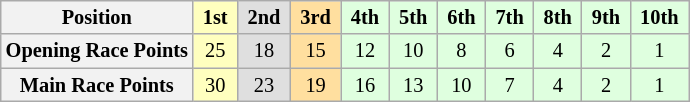<table class="wikitable" style="font-size:85%; text-align:center">
<tr>
<th>Position</th>
<td style="background:#ffffbf;"> <strong>1st</strong> </td>
<td style="background:#dfdfdf;"> <strong>2nd</strong> </td>
<td style="background:#ffdf9f;"> <strong>3rd</strong> </td>
<td style="background:#dfffdf;"> <strong>4th</strong> </td>
<td style="background:#dfffdf;"> <strong>5th</strong> </td>
<td style="background:#dfffdf;"> <strong>6th</strong> </td>
<td style="background:#dfffdf;"> <strong>7th</strong> </td>
<td style="background:#dfffdf;"> <strong>8th</strong> </td>
<td style="background:#dfffdf;"> <strong>9th</strong> </td>
<td style="background:#dfffdf;"> <strong>10th</strong> </td>
</tr>
<tr>
<th>Opening Race Points</th>
<td style="background:#ffffbf;">25</td>
<td style="background:#dfdfdf;">18</td>
<td style="background:#ffdf9f;">15</td>
<td style="background:#dfffdf;">12</td>
<td style="background:#dfffdf;">10</td>
<td style="background:#dfffdf;">8</td>
<td style="background:#dfffdf;">6</td>
<td style="background:#dfffdf;">4</td>
<td style="background:#dfffdf;">2</td>
<td style="background:#dfffdf;">1</td>
</tr>
<tr>
<th>Main Race Points</th>
<td style="background:#ffffbf;">30</td>
<td style="background:#dfdfdf;">23</td>
<td style="background:#ffdf9f;">19</td>
<td style="background:#dfffdf;">16</td>
<td style="background:#dfffdf;">13</td>
<td style="background:#dfffdf;">10</td>
<td style="background:#dfffdf;">7</td>
<td style="background:#dfffdf;">4</td>
<td style="background:#dfffdf;">2</td>
<td style="background:#dfffdf;">1</td>
</tr>
</table>
